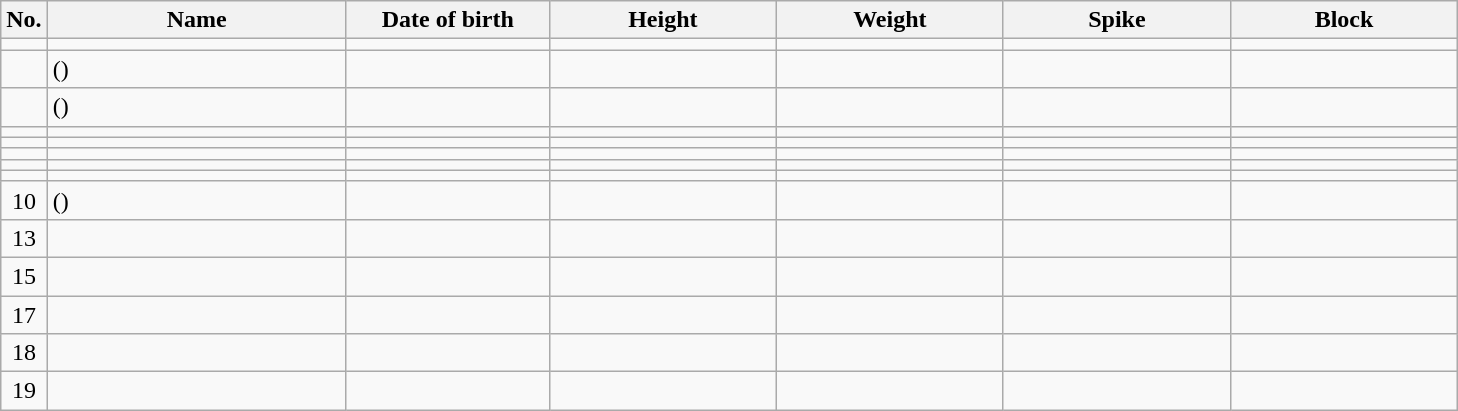<table class="wikitable sortable" style="font-size:100%; text-align:center;">
<tr>
<th>No.</th>
<th style="width:12em">Name</th>
<th style="width:8em">Date of birth</th>
<th style="width:9em">Height</th>
<th style="width:9em">Weight</th>
<th style="width:9em">Spike</th>
<th style="width:9em">Block</th>
</tr>
<tr>
<td></td>
<td align=left> </td>
<td align=right></td>
<td></td>
<td></td>
<td></td>
<td></td>
</tr>
<tr>
<td></td>
<td align=left>  ()</td>
<td align=right></td>
<td></td>
<td></td>
<td></td>
<td></td>
</tr>
<tr>
<td></td>
<td align=left>  ()</td>
<td align=right></td>
<td></td>
<td></td>
<td></td>
<td></td>
</tr>
<tr>
<td></td>
<td align=left> </td>
<td align=right></td>
<td></td>
<td></td>
<td></td>
<td></td>
</tr>
<tr>
<td></td>
<td align=left> </td>
<td align=right></td>
<td></td>
<td></td>
<td></td>
<td></td>
</tr>
<tr>
<td></td>
<td align=left> </td>
<td align=right></td>
<td></td>
<td></td>
<td></td>
<td></td>
</tr>
<tr>
<td></td>
<td align=left> </td>
<td align=right></td>
<td></td>
<td></td>
<td></td>
<td></td>
</tr>
<tr>
<td></td>
<td align=left> </td>
<td align=right></td>
<td></td>
<td></td>
<td></td>
<td></td>
</tr>
<tr>
<td>10</td>
<td align=left>  ()</td>
<td align=right></td>
<td></td>
<td></td>
<td></td>
<td></td>
</tr>
<tr>
<td>13</td>
<td align=left> </td>
<td align=right></td>
<td></td>
<td></td>
<td></td>
<td></td>
</tr>
<tr>
<td>15</td>
<td align=left> </td>
<td align=right></td>
<td></td>
<td></td>
<td></td>
<td></td>
</tr>
<tr>
<td>17</td>
<td align=left> </td>
<td align=right></td>
<td></td>
<td></td>
<td></td>
<td></td>
</tr>
<tr>
<td>18</td>
<td align=left> </td>
<td align=right></td>
<td></td>
<td></td>
<td></td>
<td></td>
</tr>
<tr>
<td>19</td>
<td align=left> </td>
<td align=right></td>
<td></td>
<td></td>
<td></td>
<td></td>
</tr>
</table>
